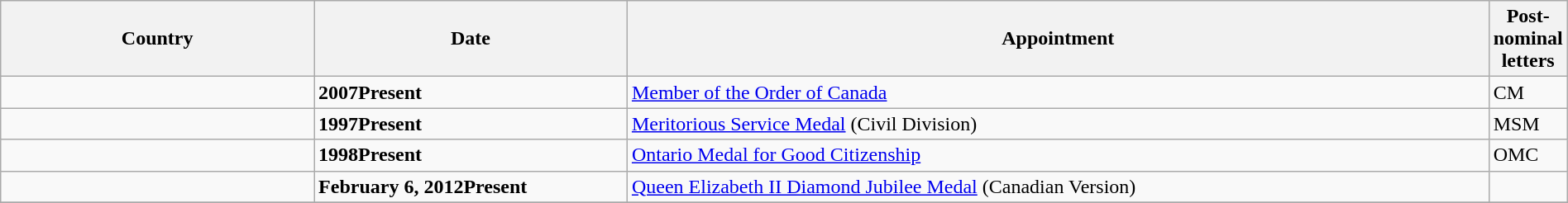<table class="wikitable" style="width:100%;">
<tr>
<th style="width:20%;">Country</th>
<th style="width:20%;">Date</th>
<th style="width:55%;">Appointment</th>
<th style="width:5%;">Post-nominal letters</th>
</tr>
<tr>
<td></td>
<td><strong>2007Present</strong></td>
<td><a href='#'>Member of the Order of Canada</a></td>
<td>CM</td>
</tr>
<tr>
<td></td>
<td><strong>1997Present</strong></td>
<td><a href='#'>Meritorious Service Medal</a> (Civil Division)</td>
<td>MSM</td>
</tr>
<tr>
<td></td>
<td><strong>1998Present</strong></td>
<td><a href='#'>Ontario Medal for Good Citizenship</a></td>
<td>OMC</td>
</tr>
<tr>
<td></td>
<td><strong>February 6, 2012Present</strong></td>
<td><a href='#'>Queen Elizabeth II Diamond Jubilee Medal</a> (Canadian Version)</td>
<td></td>
</tr>
<tr>
</tr>
</table>
